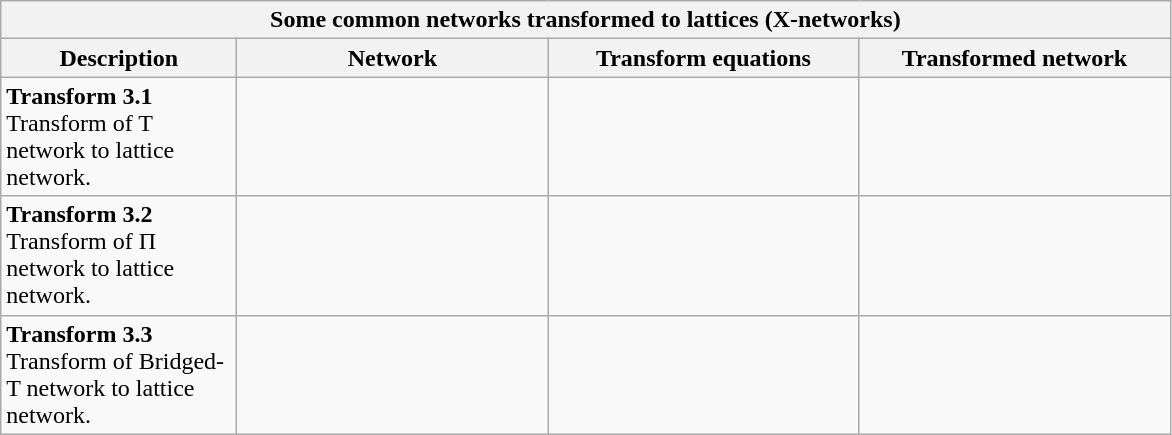<table class="wikitable" style="text-align:left;">
<tr>
<th colspan="4">Some common networks transformed to lattices (X-networks)</th>
</tr>
<tr style="text-align:center;">
<th>Description</th>
<th>Network</th>
<th>Transform equations</th>
<th>Transformed network</th>
</tr>
<tr valign="top">
<td width="150px"><strong>Transform 3.1</strong><br>Transform of T network to lattice network.</td>
<td width="200px"></td>
<td width="200px">  </td>
<td width="200px"></td>
</tr>
<tr valign="top">
<td><strong>Transform 3.2</strong><br>Transform of Π network to lattice network.</td>
<td></td>
<td style="line-height:400%;">  </td>
<td></td>
</tr>
<tr valign="top">
<td><strong>Transform 3.3</strong><br>Transform of Bridged-T network to lattice network.</td>
<td></td>
<td style="line-height:400%;">  </td>
<td></td>
</tr>
</table>
